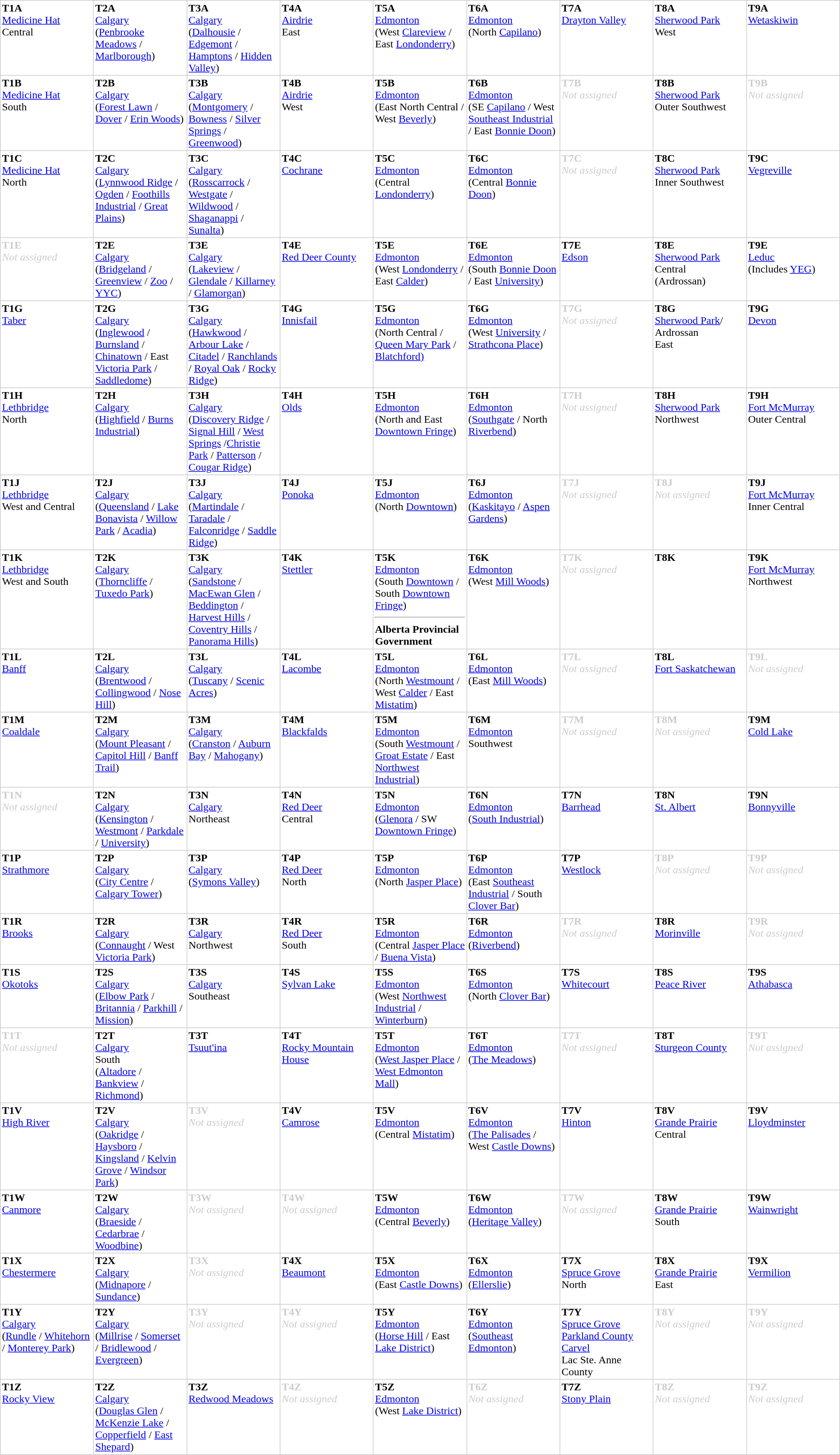<table rules="all" width=100% cellspacing=0 cellpadding=2 style="border-collapse: collapse; border: 1px solid #ccc;">
<tr>
<td width=11.1% valign=top><strong>T1A</strong><br><span><a href='#'>Medicine Hat</a><br>Central</span></td>
<td width=11.1% valign=top><strong>T2A</strong><br><span><a href='#'>Calgary</a><br>(<a href='#'>Penbrooke Meadows</a> / <a href='#'>Marlborough</a>)</span></td>
<td width=11.1% valign=top><strong>T3A</strong><br><span><a href='#'>Calgary</a><br>(<a href='#'>Dalhousie</a> / <a href='#'>Edgemont</a> / <a href='#'>Hamptons</a> / <a href='#'>Hidden Valley</a>)</span></td>
<td width=11.1% valign=top><strong>T4A</strong><br><span><a href='#'>Airdrie</a><br>East</span></td>
<td width=11.1% valign=top><strong>T5A</strong><br><span><a href='#'>Edmonton</a><br>(West <a href='#'>Clareview</a> / East <a href='#'>Londonderry</a>)</span></td>
<td width=11.1% valign=top><strong>T6A</strong><br><span><a href='#'>Edmonton</a><br>(North <a href='#'>Capilano</a>)</span></td>
<td width=11.1% valign=top><strong>T7A</strong><br><span><a href='#'>Drayton Valley</a></span></td>
<td width=11.1% valign=top><strong>T8A</strong><br><span><a href='#'>Sherwood Park</a><br>West</span></td>
<td width=11.1% valign=top><strong>T9A</strong><br><span><a href='#'>Wetaskiwin</a></span></td>
</tr>
<tr>
<td width=11.1% valign=top><strong>T1B</strong><br><span><a href='#'>Medicine Hat</a><br>South</span></td>
<td width=11.1% valign=top><strong>T2B</strong><br><span><a href='#'>Calgary</a><br>(<a href='#'>Forest Lawn</a> / <a href='#'>Dover</a> / <a href='#'>Erin Woods</a>)</span></td>
<td width=11.1% valign=top><strong>T3B</strong><br><span><a href='#'>Calgary</a><br>(<a href='#'>Montgomery</a> / <a href='#'>Bowness</a> / <a href='#'>Silver Springs</a> / <a href='#'>Greenwood</a>)</span></td>
<td width=11.1% valign=top><strong>T4B</strong><br><span><a href='#'>Airdrie</a><br>West</span></td>
<td width=11.1% valign=top><strong>T5B</strong><br><span><a href='#'>Edmonton</a><br>(East North Central / West <a href='#'>Beverly</a>)</span></td>
<td width=11.1% valign=top><strong>T6B</strong><br><span><a href='#'>Edmonton</a><br>(SE <a href='#'>Capilano</a> / West <a href='#'>Southeast Industrial</a> / East <a href='#'>Bonnie Doon</a>)</span></td>
<td width=11.1% valign=top style="color: #CCC;"><strong>T7B</strong><br><span><em>Not assigned</em></span></td>
<td width=11.1% valign=top><strong>T8B</strong><br><span><a href='#'>Sherwood Park</a><br>Outer Southwest</span></td>
<td width=11.1% valign=top style="color: #CCC;"><strong>T9B</strong><br><span><em>Not assigned</em></span></td>
</tr>
<tr>
<td width=11.1% valign=top><strong>T1C</strong><br><span><a href='#'>Medicine Hat</a><br>North</span></td>
<td width=11.1% valign=top><strong>T2C</strong><br><span><a href='#'>Calgary</a><br>(<a href='#'>Lynnwood Ridge</a> / <a href='#'>Ogden</a> / <a href='#'>Foothills Industrial</a> / <a href='#'>Great Plains</a>)</span></td>
<td width=11.1% valign=top><strong>T3C</strong><br><span><a href='#'>Calgary</a><br>(<a href='#'>Rosscarrock</a> / <a href='#'>Westgate</a> / <a href='#'>Wildwood</a> / <a href='#'>Shaganappi</a> / <a href='#'>Sunalta</a>)</span></td>
<td width=11.1% valign=top><strong>T4C</strong><br><span><a href='#'>Cochrane</a></span></td>
<td width=11.1% valign=top><strong>T5C</strong><br><span><a href='#'>Edmonton</a><br>(Central <a href='#'>Londonderry</a>)</span></td>
<td width=11.1% valign=top><strong>T6C</strong><br><span><a href='#'>Edmonton</a><br>(Central <a href='#'>Bonnie Doon</a>)</span></td>
<td width=11.1% valign=top style="color: #CCC;"><strong>T7C</strong><br><span><em>Not assigned</em></span></td>
<td width=11.1% valign=top><strong>T8C</strong><br><span><a href='#'>Sherwood Park</a><br>Inner Southwest</span></td>
<td width=11.1% valign=top><strong>T9C</strong><br><span><a href='#'>Vegreville</a></span></td>
</tr>
<tr>
<td width=11.1% valign=top style="color: #CCC;"><strong>T1E</strong><br><span><em>Not assigned</em></span></td>
<td width=11.1% valign=top><strong>T2E</strong><br><span><a href='#'>Calgary</a><br>(<a href='#'>Bridgeland</a> / <a href='#'>Greenview</a> / <a href='#'>Zoo</a> / <a href='#'>YYC</a>)</span></td>
<td width=11.1% valign=top><strong>T3E</strong><br><span><a href='#'>Calgary</a><br>(<a href='#'>Lakeview</a> / <a href='#'>Glendale</a> / <a href='#'>Killarney</a> / <a href='#'>Glamorgan</a>)</span></td>
<td width=11.1% valign=top><strong>T4E</strong><br><span><a href='#'>Red Deer County</a></span></td>
<td width=11.1% valign=top><strong>T5E</strong><br><span><a href='#'>Edmonton</a><br>(West <a href='#'>Londonderry</a> / East <a href='#'>Calder</a>)</span></td>
<td width=11.1% valign=top><strong>T6E</strong><br><span><a href='#'>Edmonton</a><br>(South <a href='#'>Bonnie Doon</a> / East <a href='#'>University</a>)</span></td>
<td width=11.1% valign=top><strong>T7E</strong><br><span><a href='#'>Edson</a></span></td>
<td width=11.1% valign=top><strong>T8E</strong><br><span><a href='#'>Sherwood Park</a><br>Central<br> (Ardrossan)</span></td>
<td width=11.1% valign=top><strong>T9E</strong><br><span><a href='#'>Leduc</a><br>(Includes <a href='#'>YEG</a>)</span></td>
</tr>
<tr>
<td width=11.1% valign=top><strong>T1G</strong><br><span><a href='#'>Taber</a></span></td>
<td width=11.1% valign=top><strong>T2G</strong><br><span><a href='#'>Calgary</a><br>(<a href='#'>Inglewood</a> / <a href='#'>Burnsland</a> / <a href='#'>Chinatown</a> / East <a href='#'>Victoria Park</a> / <a href='#'>Saddledome</a>)</span></td>
<td width=11.1% valign=top><strong>T3G</strong><br><span><a href='#'>Calgary</a><br>(<a href='#'>Hawkwood</a> / <a href='#'>Arbour Lake</a> / <a href='#'>Citadel</a> / <a href='#'>Ranchlands</a> / <a href='#'>Royal Oak</a> / <a href='#'>Rocky Ridge</a>)</span></td>
<td width=11.1% valign=top><strong>T4G</strong><br><span><a href='#'>Innisfail</a></span></td>
<td width=11.1% valign=top><strong>T5G</strong><br><span><a href='#'>Edmonton</a><br>(North Central / <a href='#'>Queen Mary Park</a> / <a href='#'>Blatchford)</a></span></td>
<td width=11.1% valign=top><strong>T6G</strong><br><span><a href='#'>Edmonton</a><br>(West <a href='#'>University</a> / <a href='#'>Strathcona Place</a>)</span></td>
<td width=11.1% valign=top style="color: #CCC;"><strong>T7G</strong><br><span><em>Not assigned</em></span></td>
<td width=11.1% valign=top><strong>T8G</strong><br><span><a href='#'>Sherwood Park</a>/ Ardrossan <br>East</span></td>
<td width=11.1% valign=top><strong>T9G</strong><br><span><a href='#'>Devon</a></span></td>
</tr>
<tr>
<td width=11.1% valign=top><strong>T1H</strong><br><span><a href='#'>Lethbridge</a><br>North</span></td>
<td width=11.1% valign=top><strong>T2H</strong><br><span><a href='#'>Calgary</a><br>(<a href='#'>Highfield</a> / <a href='#'>Burns Industrial</a>)</span></td>
<td width=11.1% valign=top><strong>T3H</strong><br><span><a href='#'>Calgary</a><br>(<a href='#'>Discovery Ridge</a> / <a href='#'>Signal Hill</a> / <a href='#'>West Springs</a> /<a href='#'>Christie Park</a> / <a href='#'>Patterson</a> / <a href='#'>Cougar Ridge</a>)</span></td>
<td width=11.1% valign=top><strong>T4H</strong><br><span><a href='#'>Olds</a></span></td>
<td width=11.1% valign=top><strong>T5H</strong><br><span><a href='#'>Edmonton</a><br>(North and East <a href='#'>Downtown Fringe</a>)</span></td>
<td width=11.1% valign=top><strong>T6H</strong><br><span><a href='#'>Edmonton</a><br>(<a href='#'>Southgate</a> / North <a href='#'>Riverbend</a>)</span></td>
<td width=11.1% valign=top style="color: #CCC;"><strong>T7H</strong><br><span><em>Not assigned</em></span></td>
<td width=11.1% valign=top><strong>T8H</strong><br><span><a href='#'>Sherwood Park</a><br>Northwest</span></td>
<td width=11.1% valign=top><strong>T9H</strong><br><span><a href='#'>Fort McMurray</a><br>Outer Central</span></td>
</tr>
<tr>
<td width=11.1% valign=top><strong>T1J</strong><br><span><a href='#'>Lethbridge</a><br>West and Central</span></td>
<td width=11.1% valign=top><strong>T2J</strong><br><span><a href='#'>Calgary</a><br>(<a href='#'>Queensland</a> / <a href='#'>Lake Bonavista</a> / <a href='#'>Willow Park</a> / <a href='#'>Acadia</a>)</span></td>
<td width=11.1% valign=top><strong>T3J</strong><br><span><a href='#'>Calgary</a><br>(<a href='#'>Martindale</a> / <a href='#'>Taradale</a> / <a href='#'>Falconridge</a> / <a href='#'>Saddle Ridge</a>)</span></td>
<td width=11.1% valign=top><strong>T4J</strong><br><span><a href='#'>Ponoka</a></span></td>
<td width=11.1% valign=top><strong>T5J</strong><br><span><a href='#'>Edmonton</a><br>(North <a href='#'>Downtown</a>)</span></td>
<td width=11.1% valign=top><strong>T6J</strong><br><span><a href='#'>Edmonton</a><br>(<a href='#'>Kaskitayo</a> / <a href='#'>Aspen Gardens</a>)</span></td>
<td width=11.1% valign=top style="color: #CCC;"><strong>T7J</strong><br><span><em>Not assigned</em></span></td>
<td width=11.1% valign=top style="color: #CCC;"><strong>T8J</strong><br><span><em>Not assigned</em></span></td>
<td width=11.1% valign=top><strong>T9J</strong><br><span><a href='#'>Fort McMurray</a><br>Inner Central</span></td>
</tr>
<tr>
<td width=11.1% valign=top><strong>T1K</strong><br><span><a href='#'>Lethbridge</a><br>West and South</span></td>
<td width=11.1% valign=top><strong>T2K</strong><br><span><a href='#'>Calgary</a><br>(<a href='#'>Thorncliffe</a> / <a href='#'>Tuxedo Park</a>)</span></td>
<td width=11.1% valign=top><strong>T3K</strong><br><span><a href='#'>Calgary</a><br>(<a href='#'>Sandstone</a> / <a href='#'>MacEwan Glen</a> / <a href='#'>Beddington</a> / <a href='#'>Harvest Hills</a> / <a href='#'>Coventry Hills</a> / <a href='#'>Panorama Hills</a>)</span></td>
<td width=11.1% valign=top><strong>T4K</strong><br><span><a href='#'>Stettler</a></span></td>
<td width=11.1% valign=top><strong>T5K</strong><br><span><a href='#'>Edmonton</a><br>(South <a href='#'>Downtown</a> / South <a href='#'>Downtown Fringe</a>)<br><hr><strong>Alberta Provincial Government</strong></span></td>
<td width=11.1% valign=top><strong>T6K</strong><br><span><a href='#'>Edmonton</a><br>(West <a href='#'>Mill Woods</a>)</span></td>
<td width=11.1% valign=top style="color: #CCC;"><strong>T7K</strong><br><span><em>Not assigned</em></span></td>
<td width=11.1% valign=top><strong>T8K</strong><br><span></span></td>
<td width=11.1% valign=top><strong>T9K</strong><br><span><a href='#'>Fort McMurray</a><br>Northwest</span></td>
</tr>
<tr>
<td width=11.1% valign=top><strong>T1L</strong><br><span><a href='#'>Banff</a></span></td>
<td width=11.1% valign=top><strong>T2L</strong><br><span><a href='#'>Calgary</a><br>(<a href='#'>Brentwood</a> / <a href='#'>Collingwood</a> / <a href='#'>Nose Hill</a>)</span></td>
<td width=11.1% valign=top><strong>T3L</strong><br><span><a href='#'>Calgary</a><br>(<a href='#'>Tuscany</a> / <a href='#'>Scenic Acres</a>)</span></td>
<td width=11.1% valign=top><strong>T4L</strong><br><span><a href='#'>Lacombe</a></span></td>
<td width=11.1% valign=top><strong>T5L</strong><br><span><a href='#'>Edmonton</a><br>(North <a href='#'>Westmount</a> / West <a href='#'>Calder</a> / East <a href='#'>Mistatim</a>)</span></td>
<td width=11.1% valign=top><strong>T6L</strong><br><span><a href='#'>Edmonton</a><br>(East <a href='#'>Mill Woods</a>)</span></td>
<td width=11.1% valign=top style="color: #CCC;"><strong>T7L</strong><br><span><em>Not assigned</em></span></td>
<td width=11.1% valign=top><strong>T8L</strong><br><span><a href='#'>Fort Saskatchewan</a></span></td>
<td width=11.1% valign=top style="color: #CCC;"><strong>T9L</strong><br><span><em>Not assigned</em></span></td>
</tr>
<tr>
<td width=11.1% valign=top><strong>T1M</strong><br><span><a href='#'>Coaldale</a></span></td>
<td width=11.1% valign=top><strong>T2M</strong><br><span><a href='#'>Calgary</a><br>(<a href='#'>Mount Pleasant</a> / <a href='#'>Capitol Hill</a> / <a href='#'>Banff Trail</a>)</span></td>
<td width=11.1% valign=top><strong>T3M</strong><br><span><a href='#'>Calgary</a><br>(<a href='#'>Cranston</a> / <a href='#'>Auburn Bay</a> / <a href='#'>Mahogany</a>)</span></td>
<td width=11.1% valign=top><strong>T4M</strong><br><span><a href='#'>Blackfalds</a></span></td>
<td width=11.1% valign=top><strong>T5M</strong><br><span><a href='#'>Edmonton</a><br>(South <a href='#'>Westmount</a> / <a href='#'>Groat Estate</a> / East <a href='#'>Northwest Industrial</a>)</span></td>
<td width=11.1% valign=top><strong>T6M</strong><br><span><a href='#'>Edmonton</a><br>Southwest</span></td>
<td width=11.1% valign=top style="color: #CCC;"><strong>T7M</strong><br><span><em>Not assigned</em></span></td>
<td width=11.1% valign=top style="color: #CCC;"><strong>T8M</strong><br><span><em>Not assigned</em></span></td>
<td width=11.1% valign=top><strong>T9M</strong><br><span><a href='#'>Cold Lake</a></span></td>
</tr>
<tr>
<td width=11.1% valign=top style="color: #CCC;"><strong>T1N</strong><br><span><em>Not assigned</em></span></td>
<td width=11.1% valign=top><strong>T2N</strong><br><span><a href='#'>Calgary</a><br>(<a href='#'>Kensington</a> / <a href='#'>Westmont</a> / <a href='#'>Parkdale</a> / <a href='#'>University</a>)</span></td>
<td width=11.1% valign=top><strong>T3N</strong><br><span><a href='#'>Calgary</a><br>Northeast</span></td>
<td width=11.1% valign=top><strong>T4N</strong><br><span><a href='#'>Red Deer</a><br>Central</span></td>
<td width=11.1% valign=top><strong>T5N</strong><br><span><a href='#'>Edmonton</a><br>(<a href='#'>Glenora</a> / SW <a href='#'>Downtown Fringe</a>)</span></td>
<td width=11.1% valign=top><strong>T6N</strong><br><span><a href='#'>Edmonton</a><br>(<a href='#'>South Industrial</a>)</span></td>
<td width=11.1% valign=top><strong>T7N</strong><br><span><a href='#'>Barrhead</a></span></td>
<td width=11.1% valign=top><strong>T8N</strong><br><span><a href='#'>St. Albert</a></span></td>
<td width=11.1% valign=top><strong>T9N</strong><br><span><a href='#'>Bonnyville</a></span></td>
</tr>
<tr>
<td width=11.1% valign=top><strong>T1P</strong><br><span><a href='#'>Strathmore</a></span></td>
<td width=11.1% valign=top><strong>T2P</strong><br><span><a href='#'>Calgary</a><br>(<a href='#'>City Centre</a> / <a href='#'>Calgary Tower</a>)</span></td>
<td width=11.1% valign=top><strong>T3P</strong><br><span><a href='#'>Calgary</a><br>(<a href='#'>Symons Valley</a>)</span></td>
<td width=11.1% valign=top><strong>T4P</strong><br><span><a href='#'>Red Deer</a><br>North</span></td>
<td width=11.1% valign=top><strong>T5P</strong><br><span><a href='#'>Edmonton</a><br>(North <a href='#'>Jasper Place</a>)</span></td>
<td width=11.1% valign=top><strong>T6P</strong><br><span><a href='#'>Edmonton</a><br>(East <a href='#'>Southeast Industrial</a> / South <a href='#'>Clover Bar</a>)</span></td>
<td width=11.1% valign=top><strong>T7P</strong><br><span><a href='#'>Westlock</a></span></td>
<td width=11.1% valign=top style="color: #CCC;"><strong>T8P</strong><br><span><em>Not assigned</em></span></td>
<td width=11.1% valign=top style="color: #CCC;"><strong>T9P</strong><br><span><em>Not assigned</em></span></td>
</tr>
<tr>
<td width=11.1% valign=top><strong>T1R</strong><br><span><a href='#'>Brooks</a></span></td>
<td width=11.1% valign=top><strong>T2R</strong><br><span><a href='#'>Calgary</a><br>(<a href='#'>Connaught</a> / West <a href='#'>Victoria Park</a>)</span></td>
<td width=11.1% valign=top><strong>T3R</strong><br><span><a href='#'>Calgary</a><br>Northwest</span></td>
<td width=11.1% valign=top><strong>T4R</strong><br><span><a href='#'>Red Deer</a><br>South</span></td>
<td width=11.1% valign=top><strong>T5R</strong><br><span><a href='#'>Edmonton</a><br>(Central <a href='#'>Jasper Place</a> / <a href='#'>Buena Vista</a>)</span></td>
<td width=11.1% valign=top><strong>T6R</strong><br><span><a href='#'>Edmonton</a><br>(<a href='#'>Riverbend</a>)</span></td>
<td width=11.1% valign=top style="color: #CCC;"><strong>T7R</strong><br><span><em>Not assigned</em></span></td>
<td width=11.1% valign=top><strong>T8R</strong><br><span><a href='#'>Morinville</a></span></td>
<td width=11.1% valign=top style="color: #CCC;"><strong>T9R</strong><br><span><em>Not assigned</em></span></td>
</tr>
<tr>
<td width=11.1% valign=top><strong>T1S</strong><br><span><a href='#'>Okotoks</a></span></td>
<td width=11.1% valign=top><strong>T2S</strong><br><span><a href='#'>Calgary</a><br>(<a href='#'>Elbow Park</a> / <a href='#'>Britannia</a> / <a href='#'>Parkhill</a> / <a href='#'>Mission</a>)</span></td>
<td width=11.1% valign=top><strong>T3S</strong><br><span><a href='#'>Calgary</a><br>Southeast</span></td>
<td width=11.1% valign=top><strong>T4S</strong><br><span><a href='#'>Sylvan Lake</a></span></td>
<td width=11.1% valign=top><strong>T5S</strong><br><span><a href='#'>Edmonton</a><br>(West <a href='#'>Northwest Industrial</a> / <a href='#'>Winterburn</a>)</span></td>
<td width=11.1% valign=top><strong>T6S</strong><br><span><a href='#'>Edmonton</a><br>(North <a href='#'>Clover Bar</a>)</span></td>
<td width=11.1% valign=top><strong>T7S</strong><br><span><a href='#'>Whitecourt</a></span></td>
<td width=11.1% valign=top><strong>T8S</strong><br><span><a href='#'>Peace River</a></span></td>
<td width=11.1% valign=top><strong>T9S</strong><br><span><a href='#'>Athabasca</a></span></td>
</tr>
<tr>
<td width=11.1% valign=top style="color: #CCC;"><strong>T1T</strong><br><span><em>Not assigned</em></span></td>
<td width=11.1% valign=top><strong>T2T</strong><br><span><a href='#'>Calgary</a><br>South<br>(<a href='#'>Altadore</a> / <a href='#'>Bankview</a> / <a href='#'>Richmond</a>)</span></td>
<td width=11.1% valign=top><strong>T3T</strong><br><span><a href='#'>Tsuut'ina</a></span></td>
<td width=11.1% valign=top><strong>T4T</strong><br><span><a href='#'>Rocky Mountain House</a></span></td>
<td width=11.1% valign=top><strong>T5T</strong><br><span><a href='#'>Edmonton</a><br>(<a href='#'>West Jasper Place</a> / <a href='#'>West Edmonton Mall</a>)</span></td>
<td width=11.1% valign=top><strong>T6T</strong><br><span><a href='#'>Edmonton</a><br>(<a href='#'>The Meadows</a>)</span></td>
<td width=11.1% valign=top style="color: #CCC;"><strong>T7T</strong><br><span><em>Not assigned</em></span></td>
<td width=11.1% valign=top><strong>T8T</strong><br><span><a href='#'>Sturgeon County</a></span></td>
<td width=11.1% valign=top style="color: #CCC;"><strong>T9T</strong><br><span><em>Not assigned</em></span></td>
</tr>
<tr>
<td width=11.1% valign=top><strong>T1V</strong><br><span><a href='#'>High River</a></span></td>
<td width=11.1% valign=top><strong>T2V</strong><br><span><a href='#'>Calgary</a><br>(<a href='#'>Oakridge</a> / <a href='#'>Haysboro</a> / <a href='#'>Kingsland</a> / <a href='#'>Kelvin Grove</a> / <a href='#'>Windsor Park</a>)</span></td>
<td width=11.1% valign=top style="color: #CCC;"><strong>T3V</strong><br><span><em>Not assigned</em></span></td>
<td width=11.1% valign=top><strong>T4V</strong><br><span><a href='#'>Camrose</a></span></td>
<td width=11.1% valign=top><strong>T5V</strong><br><span><a href='#'>Edmonton</a><br>(Central <a href='#'>Mistatim</a>)</span></td>
<td width=11.1% valign=top><strong>T6V</strong><br><span><a href='#'>Edmonton</a><br>(<a href='#'>The Palisades</a> / West <a href='#'>Castle Downs</a>)</span></td>
<td width=11.1% valign=top><strong>T7V</strong><br><span><a href='#'>Hinton</a></span></td>
<td width=11.1% valign=top><strong>T8V</strong><br><span><a href='#'>Grande Prairie</a><br>Central</span></td>
<td width=11.1% valign=top><strong>T9V</strong><br><span><a href='#'>Lloydminster</a></span></td>
</tr>
<tr>
<td width=11.1% valign=top><strong>T1W</strong><br><span><a href='#'>Canmore</a></span></td>
<td width=11.1% valign=top><strong>T2W</strong><br><span><a href='#'>Calgary</a><br>(<a href='#'>Braeside</a> / <a href='#'>Cedarbrae</a> / <a href='#'>Woodbine</a>)</span></td>
<td width=11.1% valign=top style="color: #CCC;"><strong>T3W</strong><br><span><em>Not assigned</em></span></td>
<td width=11.1% valign=top style="color: #CCC;"><strong>T4W</strong><br><span><em>Not assigned</em></span></td>
<td width=11.1% valign=top><strong>T5W</strong><br><span><a href='#'>Edmonton</a><br>(Central <a href='#'>Beverly</a>)</span></td>
<td width=11.1% valign=top><strong>T6W</strong><br><span><a href='#'>Edmonton</a><br>(<a href='#'>Heritage Valley</a>)</span></td>
<td width=11.1% valign=top style="color: #CCC;"><strong>T7W</strong><br><span><em>Not assigned</em></span></td>
<td width=11.1% valign=top><strong>T8W</strong><br><span><a href='#'>Grande Prairie</a><br>South</span></td>
<td width=11.1% valign=top><strong>T9W</strong><br><span><a href='#'>Wainwright</a></span></td>
</tr>
<tr>
<td width=11.1% valign=top><strong>T1X</strong><br><span><a href='#'>Chestermere</a></span></td>
<td width=11.1% valign=top><strong>T2X</strong><br><span><a href='#'>Calgary</a><br>(<a href='#'>Midnapore</a> / <a href='#'>Sundance</a>)</span></td>
<td width=11.1% valign=top style="color: #CCC;"><strong>T3X</strong><br><span><em>Not assigned</em></span></td>
<td width=11.1% valign=top><strong>T4X</strong><br><span><a href='#'>Beaumont</a></span></td>
<td width=11.1% valign=top><strong>T5X</strong><br><span><a href='#'>Edmonton</a><br>(East <a href='#'>Castle Downs</a>)</span></td>
<td width=11.1% valign=top><strong>T6X</strong><br><span><a href='#'>Edmonton</a><br>(<a href='#'>Ellerslie</a>)</span></td>
<td width=11.1% valign=top><strong>T7X</strong><br><span><a href='#'>Spruce Grove</a><br>North</span></td>
<td width=11.1% valign=top><strong>T8X</strong><br><span><a href='#'>Grande Prairie</a><br>East</span></td>
<td width=11.1% valign=top><strong>T9X</strong><br><span><a href='#'>Vermilion</a></span></td>
</tr>
<tr>
<td width=11.1% valign=top><strong>T1Y</strong><br><span><a href='#'>Calgary</a><br>(<a href='#'>Rundle</a> / <a href='#'>Whitehorn</a> / <a href='#'>Monterey Park</a>)</span></td>
<td width=11.1% valign=top><strong>T2Y</strong><br><span><a href='#'>Calgary</a><br>(<a href='#'>Millrise</a> / <a href='#'>Somerset</a> / <a href='#'>Bridlewood</a> / <a href='#'>Evergreen</a>)</span></td>
<td width=11.1% valign=top style="color: #CCC;"><strong>T3Y</strong><br><span><em>Not assigned</em></span></td>
<td width=11.1% valign=top style="color: #CCC;"><strong>T4Y</strong><br><span><em>Not assigned</em></span></td>
<td width=11.1% valign=top><strong>T5Y</strong><br><span><a href='#'>Edmonton</a><br>(<a href='#'>Horse Hill</a> / East <a href='#'>Lake District</a>)</span></td>
<td width=11.1% valign=top><strong>T6Y</strong><br><span><a href='#'>Edmonton</a><br>(<a href='#'>Southeast Edmonton</a>)</span></td>
<td width=11.1% valign=top><strong>T7Y</strong><br><span><a href='#'>Spruce Grove</a><br><a href='#'>Parkland County</a><br><a href='#'>Carvel</a><br>Lac Ste. Anne County</span></td>
<td width=11.1% valign=top style="color: #CCC;"><strong>T8Y</strong><br><span><em>Not assigned</em></span></td>
<td width=11.1% valign=top style="color: #CCC;"><strong>T9Y</strong><br><span><em>Not assigned</em></span></td>
</tr>
<tr>
<td width=11.1% valign=top><strong>T1Z</strong><br><span><a href='#'>Rocky View</a></span></td>
<td width=11.1% valign=top><strong>T2Z</strong><br><span><a href='#'>Calgary</a><br>(<a href='#'>Douglas Glen</a> / <a href='#'>McKenzie Lake</a> / <a href='#'>Copperfield</a> / <a href='#'>East Shepard</a>)</span></td>
<td width=11.1% valign=top><strong>T3Z</strong><br><span><a href='#'>Redwood Meadows</a></span></td>
<td width=11.1% valign=top style="color: #CCC;"><strong>T4Z</strong><br><span><em>Not assigned</em></span></td>
<td width=11.1% valign=top><strong>T5Z</strong><br><span><a href='#'>Edmonton</a><br>(West <a href='#'>Lake District</a>)</span></td>
<td width=11.1% valign=top style="color: #CCC;"><strong>T6Z</strong><br><span><em>Not assigned</em></span></td>
<td width=11.1% valign=top><strong>T7Z</strong><br><span><a href='#'>Stony Plain</a></span></td>
<td width=11.1% valign=top style="color: #CCC;"><strong>T8Z</strong><br><span><em>Not assigned</em></span></td>
<td width=11.1% valign=top style="color: #CCC;"><strong>T9Z</strong><br><span><em>Not assigned</em></span></td>
</tr>
</table>
